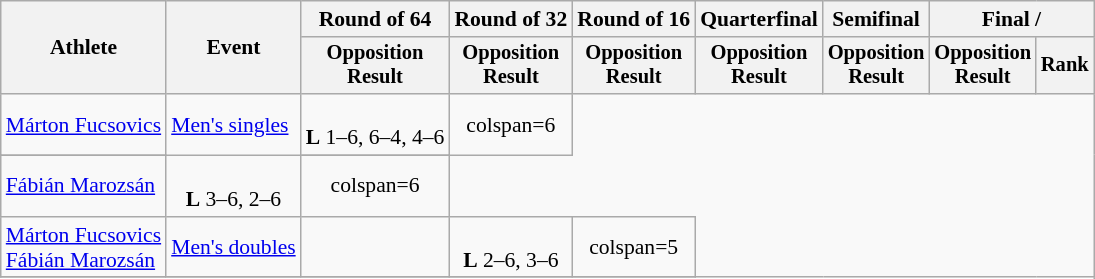<table class="wikitable" style="font-size:90%;">
<tr>
<th rowspan=2>Athlete</th>
<th rowspan=2>Event</th>
<th>Round of 64</th>
<th>Round of 32</th>
<th>Round of 16</th>
<th>Quarterfinal</th>
<th>Semifinal</th>
<th colspan=2>Final / </th>
</tr>
<tr style="font-size:95%">
<th>Opposition<br>Result</th>
<th>Opposition<br>Result</th>
<th>Opposition<br>Result</th>
<th>Opposition<br>Result</th>
<th>Opposition<br>Result</th>
<th>Opposition<br>Result</th>
<th>Rank</th>
</tr>
<tr align=center>
<td align=left><a href='#'>Márton Fucsovics</a></td>
<td align=left rowspan=2><a href='#'>Men's singles</a></td>
<td><br><strong>L</strong> 1–6, 6–4, 4–6</td>
<td>colspan=6 </td>
</tr>
<tr>
</tr>
<tr align=center>
<td align=left><a href='#'>Fábián Marozsán</a></td>
<td><br><strong>L</strong> 3–6, 2–6</td>
<td>colspan=6 </td>
</tr>
<tr align=center>
<td align=left><a href='#'>Márton Fucsovics</a><br><a href='#'>Fábián Marozsán</a></td>
<td align=left><a href='#'>Men's doubles</a></td>
<td></td>
<td><br><strong>L</strong> 2–6, 3–6</td>
<td>colspan=5 </td>
</tr>
<tr>
</tr>
</table>
